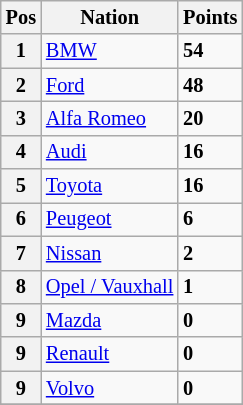<table class="wikitable" style="font-size:85%">
<tr>
<th>Pos</th>
<th>Nation</th>
<th>Points</th>
</tr>
<tr>
<th>1</th>
<td> <a href='#'>BMW</a></td>
<td><strong>54</strong></td>
</tr>
<tr>
<th>2</th>
<td> <a href='#'>Ford</a></td>
<td><strong>48</strong></td>
</tr>
<tr>
<th>3</th>
<td> <a href='#'>Alfa Romeo</a></td>
<td><strong>20</strong></td>
</tr>
<tr>
<th>4</th>
<td> <a href='#'>Audi</a></td>
<td><strong>16</strong></td>
</tr>
<tr>
<th>5</th>
<td> <a href='#'>Toyota</a></td>
<td><strong>16</strong></td>
</tr>
<tr>
<th>6</th>
<td> <a href='#'>Peugeot</a></td>
<td><strong>6</strong></td>
</tr>
<tr>
<th>7</th>
<td> <a href='#'>Nissan</a></td>
<td><strong>2</strong></td>
</tr>
<tr>
<th>8</th>
<td> <a href='#'>Opel / Vauxhall</a></td>
<td><strong>1</strong></td>
</tr>
<tr>
<th>9</th>
<td> <a href='#'>Mazda</a></td>
<td><strong>0</strong></td>
</tr>
<tr>
<th>9</th>
<td> <a href='#'>Renault</a></td>
<td><strong>0</strong></td>
</tr>
<tr>
<th>9</th>
<td> <a href='#'>Volvo</a></td>
<td><strong>0</strong></td>
</tr>
<tr>
</tr>
</table>
